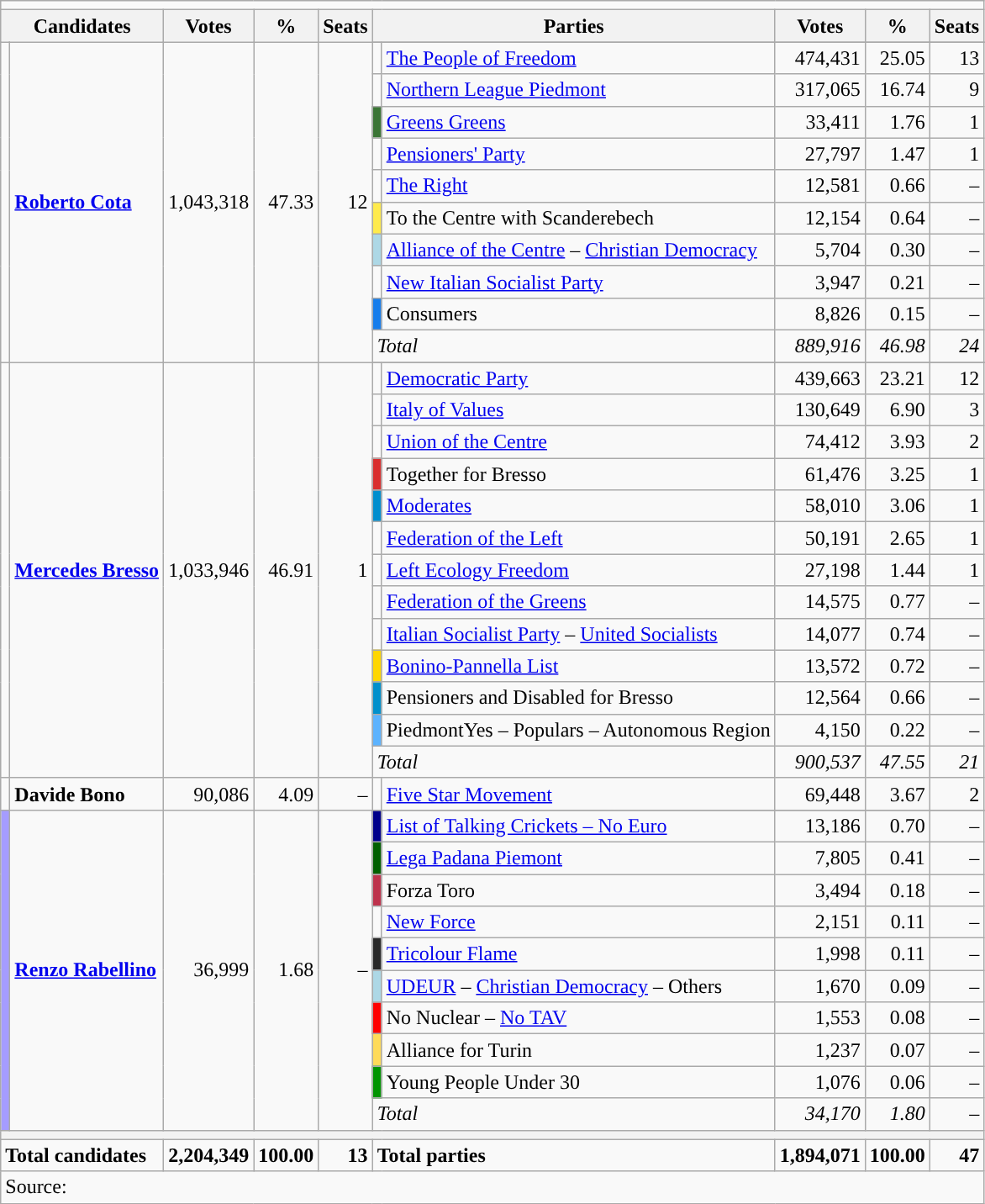<table class="wikitable">
<tr>
<td colspan=10></td>
</tr>
<tr>
<th colspan=2>Candidates</th>
<th>Votes</th>
<th>%</th>
<th>Seats</th>
<th colspan=2>Parties</th>
<th>Votes</th>
<th>%</th>
<th>Seats</th>
</tr>
<tr>
<td rowspan=11></td>
<td rowspan=11><strong><a href='#'>Roberto Cota</a></strong></td>
<td rowspan=11 align=right>1,043,318</td>
<td rowspan=11 align=right>47.33</td>
<td rowspan=11 align=right>12</td>
</tr>
<tr>
<td></td>
<td><a href='#'>The People of Freedom</a></td>
<td align=right>474,431</td>
<td align=right>25.05</td>
<td align=right>13</td>
</tr>
<tr>
<td></td>
<td><a href='#'>Northern League Piedmont</a></td>
<td align=right>317,065</td>
<td align=right>16.74</td>
<td align=right>9</td>
</tr>
<tr>
<td bgcolor="#3A7535"></td>
<td><a href='#'>Greens Greens</a></td>
<td align=right>33,411</td>
<td align=right>1.76</td>
<td align=right>1</td>
</tr>
<tr>
<td></td>
<td><a href='#'>Pensioners' Party</a></td>
<td align=right>27,797</td>
<td align=right>1.47</td>
<td align=right>1</td>
</tr>
<tr>
<td></td>
<td><a href='#'>The Right</a></td>
<td align=right>12,581</td>
<td align=right>0.66</td>
<td align=right>–</td>
</tr>
<tr>
<td bgcolor="#FFEB4B"></td>
<td>To the Centre with Scanderebech</td>
<td align=right>12,154</td>
<td align=right>0.64</td>
<td align=right>–</td>
</tr>
<tr>
<td bgcolor="lightblue"></td>
<td><a href='#'>Alliance of the Centre</a> – <a href='#'>Christian Democracy</a></td>
<td align=right>5,704</td>
<td align=right>0.30</td>
<td align=right>–</td>
</tr>
<tr>
<td></td>
<td><a href='#'>New Italian Socialist Party</a></td>
<td align=right>3,947</td>
<td align=right>0.21</td>
<td align=right>–</td>
</tr>
<tr>
<td bgcolor="#157DEC"></td>
<td>Consumers</td>
<td align=right>8,826</td>
<td align=right>0.15</td>
<td align=right>–</td>
</tr>
<tr>
<td colspan=2><em>Total</em></td>
<td align=right><em>889,916</em></td>
<td align=right><em>46.98</em></td>
<td align=right><em>24</em></td>
</tr>
<tr>
<td rowspan=14></td>
<td rowspan=14><strong><a href='#'>Mercedes Bresso</a></strong></td>
<td rowspan=14 align=right>1,033,946</td>
<td rowspan=14 align=right>46.91</td>
<td rowspan=14 align=right>1</td>
</tr>
<tr>
<td></td>
<td><a href='#'>Democratic Party</a></td>
<td align=right>439,663</td>
<td align=right>23.21</td>
<td align=right>12</td>
</tr>
<tr>
<td></td>
<td><a href='#'>Italy of Values</a></td>
<td align=right>130,649</td>
<td align=right>6.90</td>
<td align=right>3</td>
</tr>
<tr>
<td></td>
<td><a href='#'>Union of the Centre</a></td>
<td align=right>74,412</td>
<td align=right>3.93</td>
<td align=right>2</td>
</tr>
<tr>
<td bgcolor="#DA2E2E"></td>
<td>Together for Bresso</td>
<td align=right>61,476</td>
<td align=right>3.25</td>
<td align=right>1</td>
</tr>
<tr>
<td bgcolor="#008ECE"></td>
<td><a href='#'>Moderates</a></td>
<td align=right>58,010</td>
<td align=right>3.06</td>
<td align=right>1</td>
</tr>
<tr>
<td></td>
<td><a href='#'>Federation of the Left</a></td>
<td align=right>50,191</td>
<td align=right>2.65</td>
<td align=right>1</td>
</tr>
<tr>
<td></td>
<td><a href='#'>Left Ecology Freedom</a></td>
<td align=right>27,198</td>
<td align=right>1.44</td>
<td align=right>1</td>
</tr>
<tr>
<td></td>
<td><a href='#'>Federation of the Greens</a></td>
<td align=right>14,575</td>
<td align=right>0.77</td>
<td align=right>–</td>
</tr>
<tr>
<td></td>
<td><a href='#'>Italian Socialist Party</a> – <a href='#'>United Socialists</a></td>
<td align=right>14,077</td>
<td align=right>0.74</td>
<td align=right>–</td>
</tr>
<tr>
<td bgcolor="gold"></td>
<td><a href='#'>Bonino-Pannella List</a></td>
<td align=right>13,572</td>
<td align=right>0.72</td>
<td align=right>–</td>
</tr>
<tr>
<td bgcolor="#0090CC"></td>
<td>Pensioners and Disabled for Bresso</td>
<td align=right>12,564</td>
<td align=right>0.66</td>
<td align=right>–</td>
</tr>
<tr>
<td bgcolor="#5CB3FF"></td>
<td>PiedmontYes – Populars – Autonomous Region</td>
<td align=right>4,150</td>
<td align=right>0.22</td>
<td align=right>–</td>
</tr>
<tr>
<td colspan=2><em>Total</em></td>
<td align=right><em>900,537</em></td>
<td align=right><em>47.55</em></td>
<td align=right><em>21</em></td>
</tr>
<tr>
<td></td>
<td><strong>Davide Bono</strong></td>
<td align=right>90,086</td>
<td align=right>4.09</td>
<td align=right>–</td>
<td></td>
<td><a href='#'>Five Star Movement</a></td>
<td align=right>69,448</td>
<td align=right>3.67</td>
<td align=right>2</td>
</tr>
<tr>
<td rowspan=11 bgcolor="#A59CFF"></td>
<td rowspan=11><strong><a href='#'>Renzo Rabellino</a></strong></td>
<td rowspan=11 align=right>36,999</td>
<td rowspan=11 align=right>1.68</td>
<td rowspan=11 align=right>–</td>
</tr>
<tr>
<td bgcolor="darkblue"></td>
<td><a href='#'>List of Talking Crickets – No Euro</a></td>
<td align=right>13,186</td>
<td align=right>0.70</td>
<td align=right>–</td>
</tr>
<tr>
<td bgcolor="#006000"></td>
<td><a href='#'>Lega Padana Piemont</a></td>
<td align=right>7,805</td>
<td align=right>0.41</td>
<td align=right>–</td>
</tr>
<tr>
<td bgcolor="#BE324C"></td>
<td>Forza Toro</td>
<td align=right>3,494</td>
<td align=right>0.18</td>
<td align=right>–</td>
</tr>
<tr>
<td></td>
<td><a href='#'>New Force</a></td>
<td align=right>2,151</td>
<td align=right>0.11</td>
<td align=right>–</td>
</tr>
<tr>
<td bgcolor="#282828"></td>
<td><a href='#'>Tricolour Flame</a></td>
<td align=right>1,998</td>
<td align=right>0.11</td>
<td align=right>–</td>
</tr>
<tr>
<td bgcolor="lightblue"></td>
<td><a href='#'>UDEUR</a> – <a href='#'>Christian Democracy</a> – Others</td>
<td align=right>1,670</td>
<td align=right>0.09</td>
<td align=right>–</td>
</tr>
<tr>
<td bgcolor="red"></td>
<td>No Nuclear – <a href='#'>No TAV</a></td>
<td align=right>1,553</td>
<td align=right>0.08</td>
<td align=right>–</td>
</tr>
<tr>
<td bgcolor="#FFDB58"></td>
<td>Alliance for Turin</td>
<td align=right>1,237</td>
<td align=right>0.07</td>
<td align=right>–</td>
</tr>
<tr>
<td bgcolor="#009500"></td>
<td>Young People Under 30</td>
<td align=right>1,076</td>
<td align=right>0.06</td>
<td align=right>–</td>
</tr>
<tr>
<td colspan=2><em>Total</em></td>
<td align=right><em>34,170</em></td>
<td align=right><em>1.80</em></td>
<td align=right><em>–</em></td>
</tr>
<tr>
<th colspan=10></th>
</tr>
<tr>
<td colspan=2><strong>Total candidates</strong></td>
<td align=right><strong>2,204,349</strong></td>
<td align=right><strong>100.00</strong></td>
<td align=right><strong>13</strong></td>
<td colspan=2><strong>Total parties</strong></td>
<td align=right><strong>1,894,071</strong></td>
<td align=right><strong>100.00</strong></td>
<td align=right><strong>47</strong></td>
</tr>
<tr>
<td colspan=10>Source: </td>
</tr>
</table>
